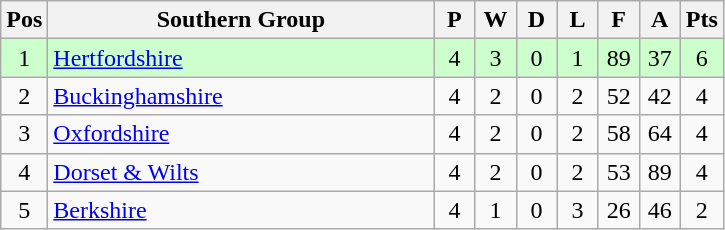<table class="wikitable" style="font-size: 100%">
<tr>
<th width=20>Pos</th>
<th width=250>Southern Group</th>
<th width=20>P</th>
<th width=20>W</th>
<th width=20>D</th>
<th width=20>L</th>
<th width=20>F</th>
<th width=20>A</th>
<th width=20>Pts</th>
</tr>
<tr align=center style="background: #CCFFCC;">
<td>1</td>
<td align="left"><a href='#'>Hertfordshire</a></td>
<td>4</td>
<td>3</td>
<td>0</td>
<td>1</td>
<td>89</td>
<td>37</td>
<td>6</td>
</tr>
<tr align=center>
<td>2</td>
<td align="left"><a href='#'>Buckinghamshire</a></td>
<td>4</td>
<td>2</td>
<td>0</td>
<td>2</td>
<td>52</td>
<td>42</td>
<td>4</td>
</tr>
<tr align=center>
<td>3</td>
<td align="left"><a href='#'>Oxfordshire</a></td>
<td>4</td>
<td>2</td>
<td>0</td>
<td>2</td>
<td>58</td>
<td>64</td>
<td>4</td>
</tr>
<tr align=center>
<td>4</td>
<td align="left"><a href='#'>Dorset & Wilts</a></td>
<td>4</td>
<td>2</td>
<td>0</td>
<td>2</td>
<td>53</td>
<td>89</td>
<td>4</td>
</tr>
<tr align=center>
<td>5</td>
<td align="left"><a href='#'>Berkshire</a></td>
<td>4</td>
<td>1</td>
<td>0</td>
<td>3</td>
<td>26</td>
<td>46</td>
<td>2</td>
</tr>
</table>
